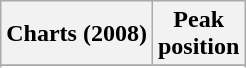<table class="wikitable sortable plainrowheaders">
<tr>
<th scope="col">Charts (2008)</th>
<th scope="col">Peak<br>position</th>
</tr>
<tr>
</tr>
<tr>
</tr>
<tr>
</tr>
<tr>
</tr>
<tr>
</tr>
</table>
